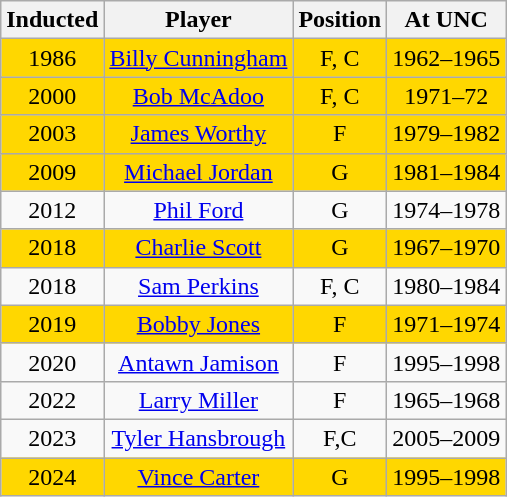<table class="wikitable plainrowheaders">
<tr>
<th scope="col">Inducted</th>
<th scope="col">Player</th>
<th scope="col">Position</th>
<th scope="col">At UNC</th>
</tr>
<tr style="background:#ffd700;">
<td style="text-align:center;">1986</td>
<td style="text-align:center;"><a href='#'>Billy Cunningham</a></td>
<td style="text-align:center;">F, C</td>
<td style="text-align:center;">1962–1965</td>
</tr>
<tr style="background:#ffd700;">
<td style="text-align:center;">2000</td>
<td style="text-align:center;"><a href='#'>Bob McAdoo</a></td>
<td style="text-align:center;">F, C</td>
<td style="text-align:center;">1971–72</td>
</tr>
<tr style="background:#ffd700;">
<td style="text-align:center;">2003</td>
<td style="text-align:center;"><a href='#'>James Worthy</a></td>
<td style="text-align:center;">F</td>
<td style="text-align:center;">1979–1982</td>
</tr>
<tr style="background:#ffd700;">
<td style="text-align:center;">2009</td>
<td style="text-align:center;"><a href='#'>Michael Jordan</a></td>
<td style="text-align:center;">G</td>
<td style="text-align:center;">1981–1984</td>
</tr>
<tr>
<td style="text-align:center;">2012</td>
<td style="text-align:center;"><a href='#'>Phil Ford</a></td>
<td style="text-align:center;">G</td>
<td style="text-align:center;">1974–1978</td>
</tr>
<tr style="background:#ffd700;">
<td style="text-align:center;">2018</td>
<td style="text-align:center;"><a href='#'>Charlie Scott</a></td>
<td style="text-align:center;">G</td>
<td style="text-align:center;">1967–1970</td>
</tr>
<tr>
<td style="text-align:center;">2018</td>
<td style="text-align:center;"><a href='#'>Sam Perkins</a></td>
<td style="text-align:center;">F, C</td>
<td style="text-align:center;">1980–1984</td>
</tr>
<tr style="background:#ffd700;">
<td style="text-align:center;">2019</td>
<td style="text-align:center;"><a href='#'>Bobby Jones</a></td>
<td style="text-align:center;">F</td>
<td style="text-align:center;">1971–1974</td>
</tr>
<tr>
<td style="text-align:center;">2020</td>
<td style="text-align:center;"><a href='#'>Antawn Jamison</a></td>
<td style="text-align:center;">F</td>
<td style="text-align:center;">1995–1998</td>
</tr>
<tr>
<td style="text-align:center;">2022</td>
<td style="text-align:center;"><a href='#'>Larry Miller</a></td>
<td style="text-align:center;">F</td>
<td style="text-align:center;">1965–1968</td>
</tr>
<tr>
<td style="text-align:center;">2023</td>
<td style="text-align:center;"><a href='#'>Tyler Hansbrough</a></td>
<td style="text-align:center;">F,C</td>
<td style="text-align:center;">2005–2009</td>
</tr>
<tr style="background:#ffd700;">
<td style="text-align:center;">2024</td>
<td style="text-align:center;"><a href='#'>Vince Carter</a></td>
<td style="text-align:center;">G</td>
<td style="text-align:center;">1995–1998</td>
</tr>
</table>
